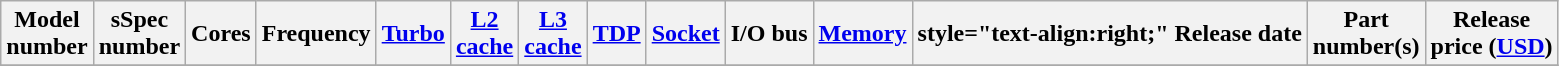<table class="wikitable">
<tr>
<th>Model<br>number</th>
<th>sSpec<br>number</th>
<th>Cores</th>
<th>Frequency</th>
<th><a href='#'>Turbo</a></th>
<th><a href='#'>L2<br>cache</a></th>
<th><a href='#'>L3<br>cache</a></th>
<th><a href='#'>TDP</a></th>
<th><a href='#'>Socket</a></th>
<th>I/O bus</th>
<th><a href='#'>Memory</a><br></th>
<th>style="text-align:right;"  Release date</th>
<th>Part<br>number(s)</th>
<th>Release<br>price (<a href='#'>USD</a>)<br></th>
</tr>
<tr>
</tr>
</table>
